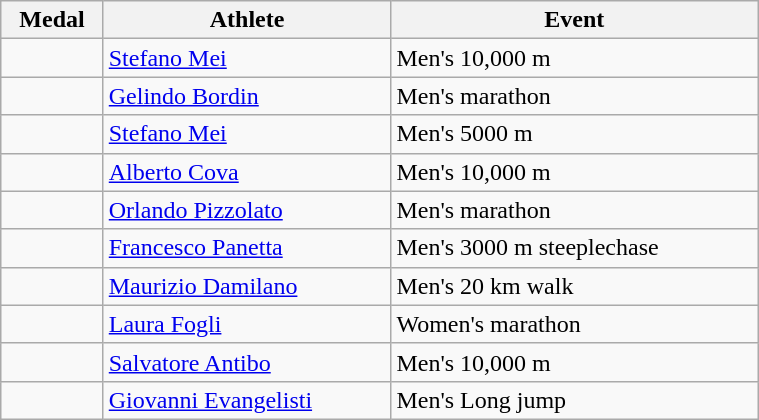<table class="wikitable" style="width:40%; font-size:100%; text-align:left;">
<tr>
<th>Medal</th>
<th>Athlete</th>
<th>Event</th>
</tr>
<tr>
<td align=center></td>
<td><a href='#'>Stefano Mei</a></td>
<td>Men's 10,000 m</td>
</tr>
<tr>
<td align=center></td>
<td><a href='#'>Gelindo Bordin</a></td>
<td>Men's marathon</td>
</tr>
<tr>
<td align=center></td>
<td><a href='#'>Stefano Mei</a></td>
<td>Men's 5000 m</td>
</tr>
<tr>
<td align=center></td>
<td><a href='#'>Alberto Cova</a></td>
<td>Men's 10,000 m</td>
</tr>
<tr>
<td align=center></td>
<td><a href='#'>Orlando Pizzolato</a></td>
<td>Men's marathon</td>
</tr>
<tr>
<td align=center></td>
<td><a href='#'>Francesco Panetta</a></td>
<td>Men's 3000 m steeplechase</td>
</tr>
<tr>
<td align=center></td>
<td><a href='#'>Maurizio Damilano</a></td>
<td>Men's 20 km walk</td>
</tr>
<tr>
<td align=center></td>
<td><a href='#'>Laura Fogli</a></td>
<td>Women's marathon</td>
</tr>
<tr>
<td align=center></td>
<td><a href='#'>Salvatore Antibo</a></td>
<td>Men's 10,000 m</td>
</tr>
<tr>
<td align=center></td>
<td><a href='#'>Giovanni Evangelisti</a></td>
<td>Men's Long jump</td>
</tr>
</table>
